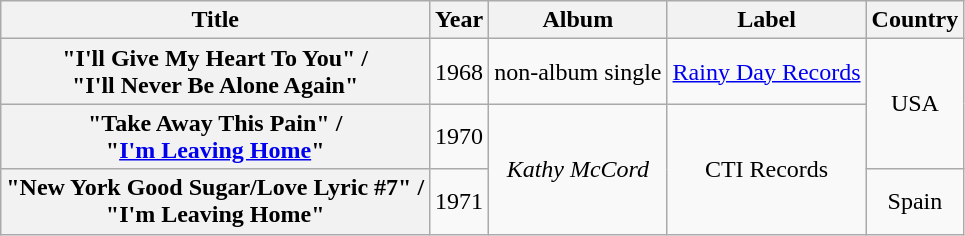<table class="wikitable plainrowheaders" style="text-align:center;">
<tr>
<th scope=col>Title</th>
<th scope=col>Year</th>
<th scope=col>Album</th>
<th scope=col>Label</th>
<th scope=col>Country</th>
</tr>
<tr>
<th scope="row">"I'll Give My Heart To You" /<br>"I'll Never Be Alone Again"</th>
<td>1968</td>
<td>non-album single</td>
<td><a href='#'>Rainy Day Records</a></td>
<td rowspan="2">USA</td>
</tr>
<tr>
<th scope="row">"Take Away This Pain" /<br>"<a href='#'>I'm Leaving Home</a>"</th>
<td>1970</td>
<td rowspan="2"><em>Kathy McCord</em></td>
<td rowspan="2">CTI Records</td>
</tr>
<tr>
<th scope="row">"New York Good Sugar/Love Lyric #7" /<br>"I'm Leaving Home"</th>
<td>1971</td>
<td>Spain</td>
</tr>
</table>
